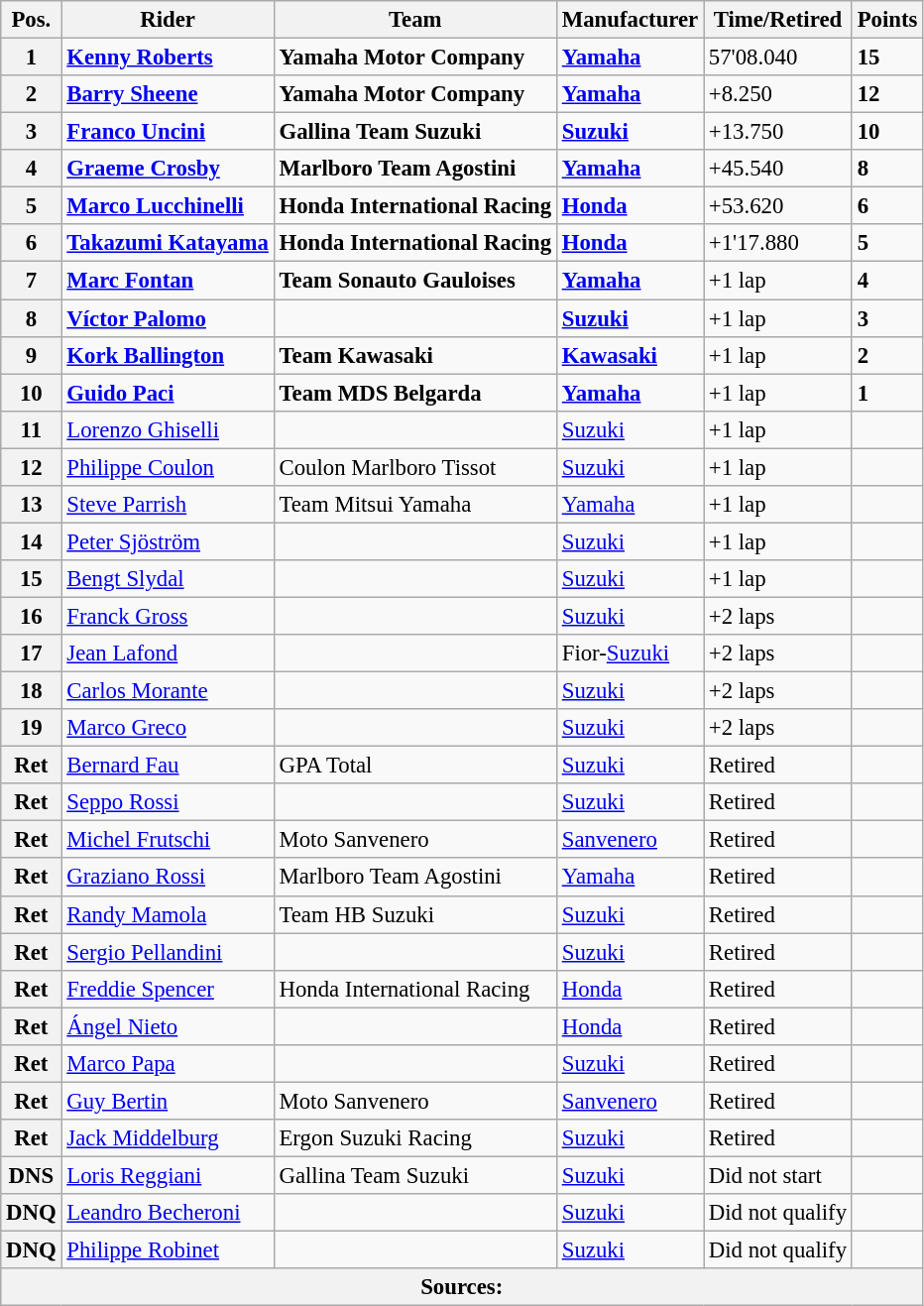<table class="wikitable" style="font-size: 95%;">
<tr>
<th>Pos.</th>
<th>Rider</th>
<th>Team</th>
<th>Manufacturer</th>
<th>Time/Retired</th>
<th>Points</th>
</tr>
<tr>
<th>1</th>
<td> <strong><a href='#'>Kenny Roberts</a></strong></td>
<td><strong>Yamaha Motor Company</strong></td>
<td><strong><a href='#'>Yamaha</a></strong></td>
<td>57'08.040</td>
<td><strong>15</strong></td>
</tr>
<tr>
<th>2</th>
<td> <strong><a href='#'>Barry Sheene</a></strong></td>
<td><strong>Yamaha Motor Company</strong></td>
<td><strong><a href='#'>Yamaha</a></strong></td>
<td>+8.250</td>
<td><strong>12</strong></td>
</tr>
<tr>
<th>3</th>
<td> <strong><a href='#'>Franco Uncini</a></strong></td>
<td><strong>Gallina Team Suzuki</strong></td>
<td><strong><a href='#'>Suzuki</a></strong></td>
<td>+13.750</td>
<td><strong>10</strong></td>
</tr>
<tr>
<th>4</th>
<td> <strong><a href='#'>Graeme Crosby</a></strong></td>
<td><strong>Marlboro Team Agostini</strong></td>
<td><strong><a href='#'>Yamaha</a></strong></td>
<td>+45.540</td>
<td><strong>8</strong></td>
</tr>
<tr>
<th>5</th>
<td> <strong><a href='#'>Marco Lucchinelli</a></strong></td>
<td><strong>Honda International Racing</strong></td>
<td><strong><a href='#'>Honda</a></strong></td>
<td>+53.620</td>
<td><strong>6</strong></td>
</tr>
<tr>
<th>6</th>
<td> <strong><a href='#'>Takazumi Katayama</a></strong></td>
<td><strong>Honda International Racing</strong></td>
<td><strong><a href='#'>Honda</a></strong></td>
<td>+1'17.880</td>
<td><strong>5</strong></td>
</tr>
<tr>
<th>7</th>
<td> <strong><a href='#'>Marc Fontan</a></strong></td>
<td><strong>Team Sonauto Gauloises</strong></td>
<td><strong><a href='#'>Yamaha</a></strong></td>
<td>+1 lap</td>
<td><strong>4</strong></td>
</tr>
<tr>
<th>8</th>
<td> <strong><a href='#'>Víctor Palomo</a></strong></td>
<td></td>
<td><strong><a href='#'>Suzuki</a></strong></td>
<td>+1 lap</td>
<td><strong>3</strong></td>
</tr>
<tr>
<th>9</th>
<td> <strong><a href='#'>Kork Ballington</a></strong></td>
<td><strong>Team Kawasaki</strong></td>
<td><strong><a href='#'>Kawasaki</a></strong></td>
<td>+1 lap</td>
<td><strong>2</strong></td>
</tr>
<tr>
<th>10</th>
<td> <strong><a href='#'>Guido Paci</a></strong></td>
<td><strong>Team MDS Belgarda</strong></td>
<td><strong><a href='#'>Yamaha</a></strong></td>
<td>+1 lap</td>
<td><strong>1</strong></td>
</tr>
<tr>
<th>11</th>
<td> <a href='#'>Lorenzo Ghiselli</a></td>
<td></td>
<td><a href='#'>Suzuki</a></td>
<td>+1 lap</td>
<td></td>
</tr>
<tr>
<th>12</th>
<td> <a href='#'>Philippe Coulon</a></td>
<td>Coulon Marlboro Tissot</td>
<td><a href='#'>Suzuki</a></td>
<td>+1 lap</td>
<td></td>
</tr>
<tr>
<th>13</th>
<td> <a href='#'>Steve Parrish</a></td>
<td>Team Mitsui Yamaha</td>
<td><a href='#'>Yamaha</a></td>
<td>+1 lap</td>
<td></td>
</tr>
<tr>
<th>14</th>
<td> <a href='#'>Peter Sjöström</a></td>
<td></td>
<td><a href='#'>Suzuki</a></td>
<td>+1 lap</td>
<td></td>
</tr>
<tr>
<th>15</th>
<td> <a href='#'>Bengt Slydal</a></td>
<td></td>
<td><a href='#'>Suzuki</a></td>
<td>+1 lap</td>
<td></td>
</tr>
<tr>
<th>16</th>
<td> <a href='#'>Franck Gross</a></td>
<td></td>
<td><a href='#'>Suzuki</a></td>
<td>+2 laps</td>
<td></td>
</tr>
<tr>
<th>17</th>
<td> <a href='#'>Jean Lafond</a></td>
<td></td>
<td>Fior-<a href='#'>Suzuki</a></td>
<td>+2 laps</td>
<td></td>
</tr>
<tr>
<th>18</th>
<td> <a href='#'>Carlos Morante</a></td>
<td></td>
<td><a href='#'>Suzuki</a></td>
<td>+2 laps</td>
<td></td>
</tr>
<tr>
<th>19</th>
<td> <a href='#'>Marco Greco</a></td>
<td></td>
<td><a href='#'>Suzuki</a></td>
<td>+2 laps</td>
<td></td>
</tr>
<tr>
<th>Ret</th>
<td> <a href='#'>Bernard Fau</a></td>
<td>GPA Total</td>
<td><a href='#'>Suzuki</a></td>
<td>Retired</td>
<td></td>
</tr>
<tr>
<th>Ret</th>
<td> <a href='#'>Seppo Rossi</a></td>
<td></td>
<td><a href='#'>Suzuki</a></td>
<td>Retired</td>
<td></td>
</tr>
<tr>
<th>Ret</th>
<td> <a href='#'>Michel Frutschi</a></td>
<td>Moto Sanvenero</td>
<td><a href='#'>Sanvenero</a></td>
<td>Retired</td>
<td></td>
</tr>
<tr>
<th>Ret</th>
<td> <a href='#'>Graziano Rossi</a></td>
<td>Marlboro Team Agostini</td>
<td><a href='#'>Yamaha</a></td>
<td>Retired</td>
<td></td>
</tr>
<tr>
<th>Ret</th>
<td> <a href='#'>Randy Mamola</a></td>
<td>Team HB Suzuki</td>
<td><a href='#'>Suzuki</a></td>
<td>Retired</td>
<td></td>
</tr>
<tr>
<th>Ret</th>
<td> <a href='#'>Sergio Pellandini</a></td>
<td></td>
<td><a href='#'>Suzuki</a></td>
<td>Retired</td>
<td></td>
</tr>
<tr>
<th>Ret</th>
<td> <a href='#'>Freddie Spencer</a></td>
<td>Honda International Racing</td>
<td><a href='#'>Honda</a></td>
<td>Retired</td>
<td></td>
</tr>
<tr>
<th>Ret</th>
<td> <a href='#'>Ángel Nieto</a></td>
<td></td>
<td><a href='#'>Honda</a></td>
<td>Retired</td>
<td></td>
</tr>
<tr>
<th>Ret</th>
<td> <a href='#'>Marco Papa</a></td>
<td></td>
<td><a href='#'>Suzuki</a></td>
<td>Retired</td>
<td></td>
</tr>
<tr>
<th>Ret</th>
<td> <a href='#'>Guy Bertin</a></td>
<td>Moto Sanvenero</td>
<td><a href='#'>Sanvenero</a></td>
<td>Retired</td>
<td></td>
</tr>
<tr>
<th>Ret</th>
<td> <a href='#'>Jack Middelburg</a></td>
<td>Ergon Suzuki Racing</td>
<td><a href='#'>Suzuki</a></td>
<td>Retired</td>
<td></td>
</tr>
<tr>
<th>DNS</th>
<td> <a href='#'>Loris Reggiani</a></td>
<td>Gallina Team Suzuki</td>
<td><a href='#'>Suzuki</a></td>
<td>Did not start</td>
<td></td>
</tr>
<tr>
<th>DNQ</th>
<td> <a href='#'>Leandro Becheroni</a></td>
<td></td>
<td><a href='#'>Suzuki</a></td>
<td>Did not qualify</td>
<td></td>
</tr>
<tr>
<th>DNQ</th>
<td> <a href='#'>Philippe Robinet</a></td>
<td></td>
<td><a href='#'>Suzuki</a></td>
<td>Did not qualify</td>
<td></td>
</tr>
<tr>
<th colspan=8>Sources: </th>
</tr>
</table>
